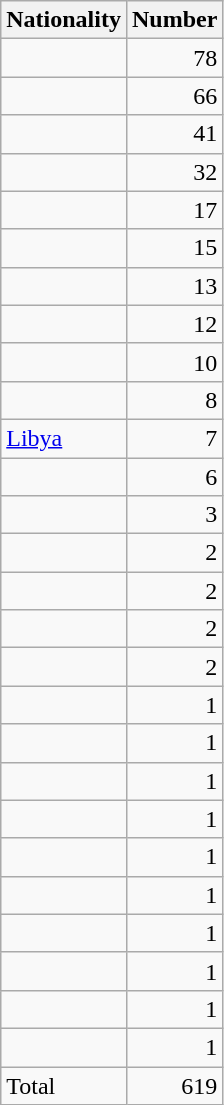<table class="wikitable sortable">
<tr>
<th>Nationality</th>
<th>Number</th>
</tr>
<tr>
<td></td>
<td style="text-align:right;">78</td>
</tr>
<tr>
<td></td>
<td style="text-align:right;">66</td>
</tr>
<tr>
<td></td>
<td style="text-align:right;">41</td>
</tr>
<tr>
<td></td>
<td style="text-align:right;">32</td>
</tr>
<tr>
<td></td>
<td style="text-align:right;">17</td>
</tr>
<tr>
<td></td>
<td style="text-align:right;">15</td>
</tr>
<tr>
<td></td>
<td style="text-align:right;">13</td>
</tr>
<tr>
<td></td>
<td style="text-align:right;">12</td>
</tr>
<tr>
<td></td>
<td style="text-align:right;">10</td>
</tr>
<tr>
<td></td>
<td style="text-align:right;">8</td>
</tr>
<tr>
<td> <a href='#'>Libya</a></td>
<td style="text-align:right;">7</td>
</tr>
<tr>
<td></td>
<td style="text-align:right;">6</td>
</tr>
<tr>
<td></td>
<td style="text-align:right;">3</td>
</tr>
<tr>
<td></td>
<td style="text-align:right;">2</td>
</tr>
<tr>
<td></td>
<td style="text-align:right;">2</td>
</tr>
<tr>
<td></td>
<td style="text-align:right;">2</td>
</tr>
<tr>
<td></td>
<td style="text-align:right;">2</td>
</tr>
<tr>
<td></td>
<td style="text-align:right;">1</td>
</tr>
<tr>
<td></td>
<td style="text-align:right;">1</td>
</tr>
<tr>
<td></td>
<td style="text-align:right;">1</td>
</tr>
<tr>
<td></td>
<td style="text-align:right;">1</td>
</tr>
<tr>
<td></td>
<td style="text-align:right;">1</td>
</tr>
<tr>
<td></td>
<td style="text-align:right;">1</td>
</tr>
<tr>
<td></td>
<td style="text-align:right;">1</td>
</tr>
<tr>
<td></td>
<td style="text-align:right;">1</td>
</tr>
<tr>
<td></td>
<td style="text-align:right;">1</td>
</tr>
<tr>
<td></td>
<td style="text-align:right;">1</td>
</tr>
<tr>
<td>Total</td>
<td style="text-align:right;">619</td>
</tr>
</table>
